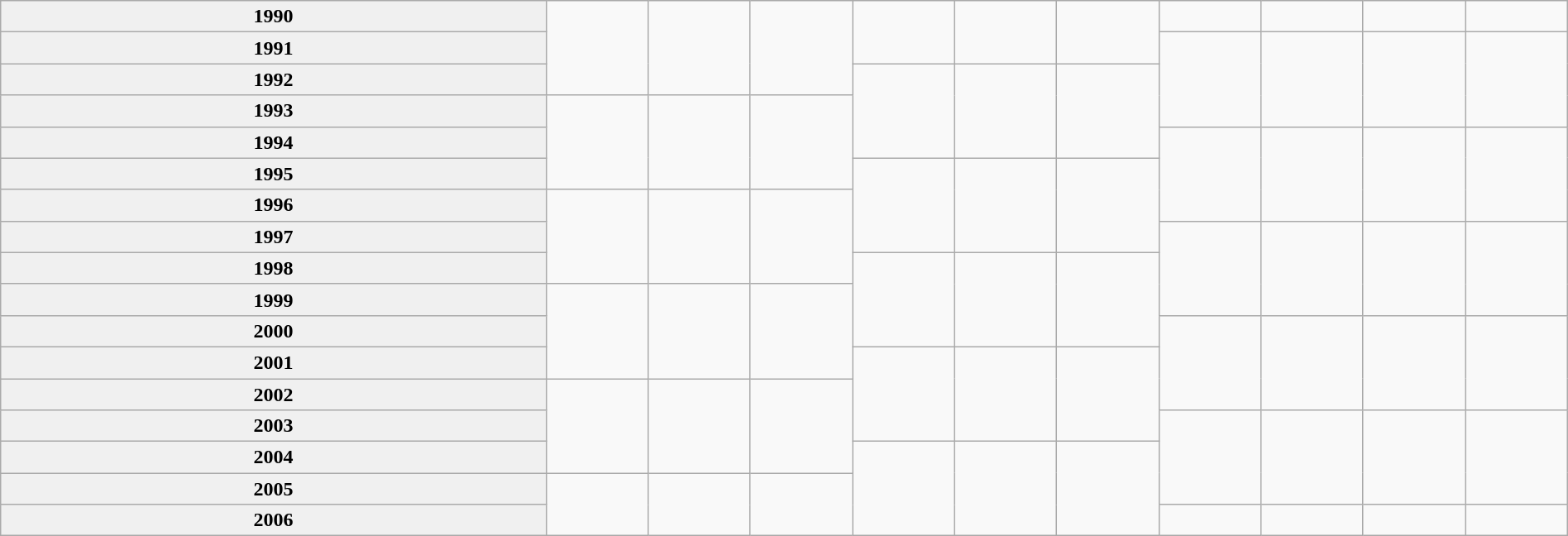<table class="wikitable" width="100%" border="1" cellpadding="5" cellspacing="0">
<tr align="center">
<td style="background: #f0f0f0"><strong>1990</strong></td>
<td rowspan='3'></td>
<td rowspan='3'></td>
<td rowspan='3'></td>
<td rowspan='2'></td>
<td rowspan='2'></td>
<td rowspan='2'></td>
<td></td>
<td></td>
<td></td>
<td></td>
</tr>
<tr align="center">
<td style="background: #f0f0f0"><strong>1991</strong></td>
<td rowspan='3'></td>
<td rowspan='3'></td>
<td rowspan='3'></td>
<td rowspan='3'></td>
</tr>
<tr align="center">
<td style="background: #f0f0f0"><strong>1992</strong></td>
<td rowspan='3'></td>
<td rowspan='3'></td>
<td rowspan='3'></td>
</tr>
<tr align="center">
<td style="background: #f0f0f0"><strong>1993</strong></td>
<td rowspan='3'></td>
<td rowspan='3'></td>
<td rowspan='3'></td>
</tr>
<tr align="center">
<td style="background: #f0f0f0"><strong>1994</strong></td>
<td rowspan='3'></td>
<td rowspan='3'></td>
<td rowspan='3'></td>
<td rowspan='3'></td>
</tr>
<tr align="center">
<td style="background: #f0f0f0"><strong>1995</strong></td>
<td rowspan='3'></td>
<td rowspan='3'></td>
<td rowspan='3'></td>
</tr>
<tr align="center">
<td style="background: #f0f0f0"><strong>1996</strong></td>
<td rowspan='3'></td>
<td rowspan='3'></td>
<td rowspan='3'></td>
</tr>
<tr align="center">
<td style="background: #f0f0f0"><strong>1997</strong></td>
<td rowspan='3'></td>
<td rowspan='3'></td>
<td rowspan='3'></td>
<td rowspan='3'></td>
</tr>
<tr align="center">
<td style="background: #f0f0f0"><strong>1998</strong></td>
<td rowspan='3'></td>
<td rowspan='3'></td>
<td rowspan='3'></td>
</tr>
<tr align="center">
<td style="background: #f0f0f0"><strong>1999</strong></td>
<td rowspan='3'></td>
<td rowspan='3'></td>
<td rowspan='3'></td>
</tr>
<tr align="center">
<td style="background: #f0f0f0"><strong>2000</strong></td>
<td rowspan='3'></td>
<td rowspan='3'></td>
<td rowspan='3'></td>
<td rowspan='3'></td>
</tr>
<tr align="center">
<td style="background: #f0f0f0"><strong>2001</strong></td>
<td rowspan='3'></td>
<td rowspan='3'></td>
<td rowspan='3'></td>
</tr>
<tr align="center">
<td style="background: #f0f0f0"><strong>2002</strong></td>
<td rowspan='3'></td>
<td rowspan='3'></td>
<td rowspan='3'></td>
</tr>
<tr align="center">
<td style="background: #f0f0f0"><strong>2003</strong></td>
<td rowspan='3'></td>
<td rowspan='3'></td>
<td rowspan='3'></td>
<td rowspan='3'></td>
</tr>
<tr align="center">
<td style="background: #f0f0f0"><strong>2004</strong></td>
<td rowspan='3'></td>
<td rowspan='3'></td>
<td rowspan='3'></td>
</tr>
<tr align="center">
<td style="background: #f0f0f0"><strong>2005</strong></td>
<td rowspan='2'></td>
<td rowspan='2'></td>
<td rowspan='2'></td>
</tr>
<tr align="center">
<td style="background: #f0f0f0"><strong>2006</strong></td>
<td rowspan='1'></td>
<td rowspan='1'></td>
<td rowspan='1'></td>
<td rowspan='1'></td>
</tr>
</table>
